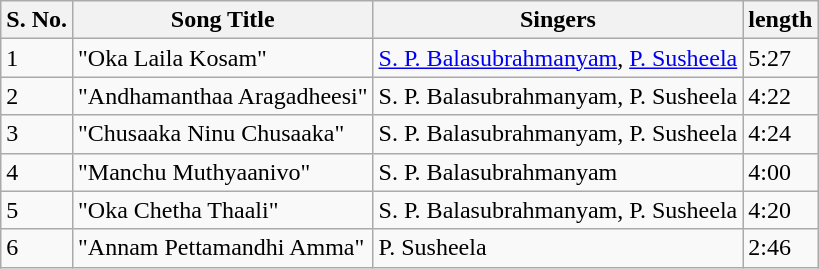<table class="wikitable">
<tr>
<th>S. No.</th>
<th>Song Title</th>
<th>Singers</th>
<th>length</th>
</tr>
<tr>
<td>1</td>
<td>"Oka Laila Kosam"</td>
<td><a href='#'>S. P. Balasubrahmanyam</a>, <a href='#'>P. Susheela</a></td>
<td>5:27</td>
</tr>
<tr>
<td>2</td>
<td>"Andhamanthaa Aragadheesi"</td>
<td>S. P. Balasubrahmanyam, P. Susheela</td>
<td>4:22</td>
</tr>
<tr>
<td>3</td>
<td>"Chusaaka Ninu Chusaaka"</td>
<td>S. P. Balasubrahmanyam, P. Susheela</td>
<td>4:24</td>
</tr>
<tr>
<td>4</td>
<td>"Manchu Muthyaanivo"</td>
<td>S. P. Balasubrahmanyam</td>
<td>4:00</td>
</tr>
<tr>
<td>5</td>
<td>"Oka Chetha Thaali"</td>
<td>S. P. Balasubrahmanyam, P. Susheela</td>
<td>4:20</td>
</tr>
<tr>
<td>6</td>
<td>"Annam Pettamandhi Amma"</td>
<td>P. Susheela</td>
<td>2:46</td>
</tr>
</table>
